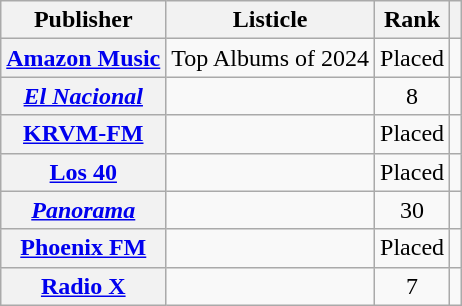<table class="wikitable sortable plainrowheaders" style="text-align:center">
<tr>
<th scope="col">Publisher</th>
<th scope="col">Listicle</th>
<th scope="col">Rank</th>
<th class="unsortable" scope="col"></th>
</tr>
<tr>
<th scope="row"><a href='#'>Amazon Music</a></th>
<td style="text-align:left;">Top Albums of 2024</td>
<td>Placed</td>
<td></td>
</tr>
<tr>
<th scope="row"><em><a href='#'>El Nacional</a></em></th>
<td style="text-align:left;"></td>
<td>8</td>
<td></td>
</tr>
<tr>
<th scope="row"><a href='#'>KRVM-FM</a></th>
<td style="text-align:left;"></td>
<td>Placed</td>
<td></td>
</tr>
<tr>
<th scope="row"><a href='#'>Los 40</a></th>
<td style="text-align:left;"></td>
<td>Placed</td>
<td></td>
</tr>
<tr>
<th scope="row"><em><a href='#'>Panorama</a></em></th>
<td style="text-align:left;"></td>
<td>30</td>
<td></td>
</tr>
<tr>
<th scope="row"><a href='#'>Phoenix FM</a></th>
<td style="text-align:left;"></td>
<td>Placed</td>
<td></td>
</tr>
<tr>
<th scope="row"><a href='#'>Radio X</a></th>
<td style="text-align:left;"></td>
<td>7</td>
<td></td>
</tr>
</table>
